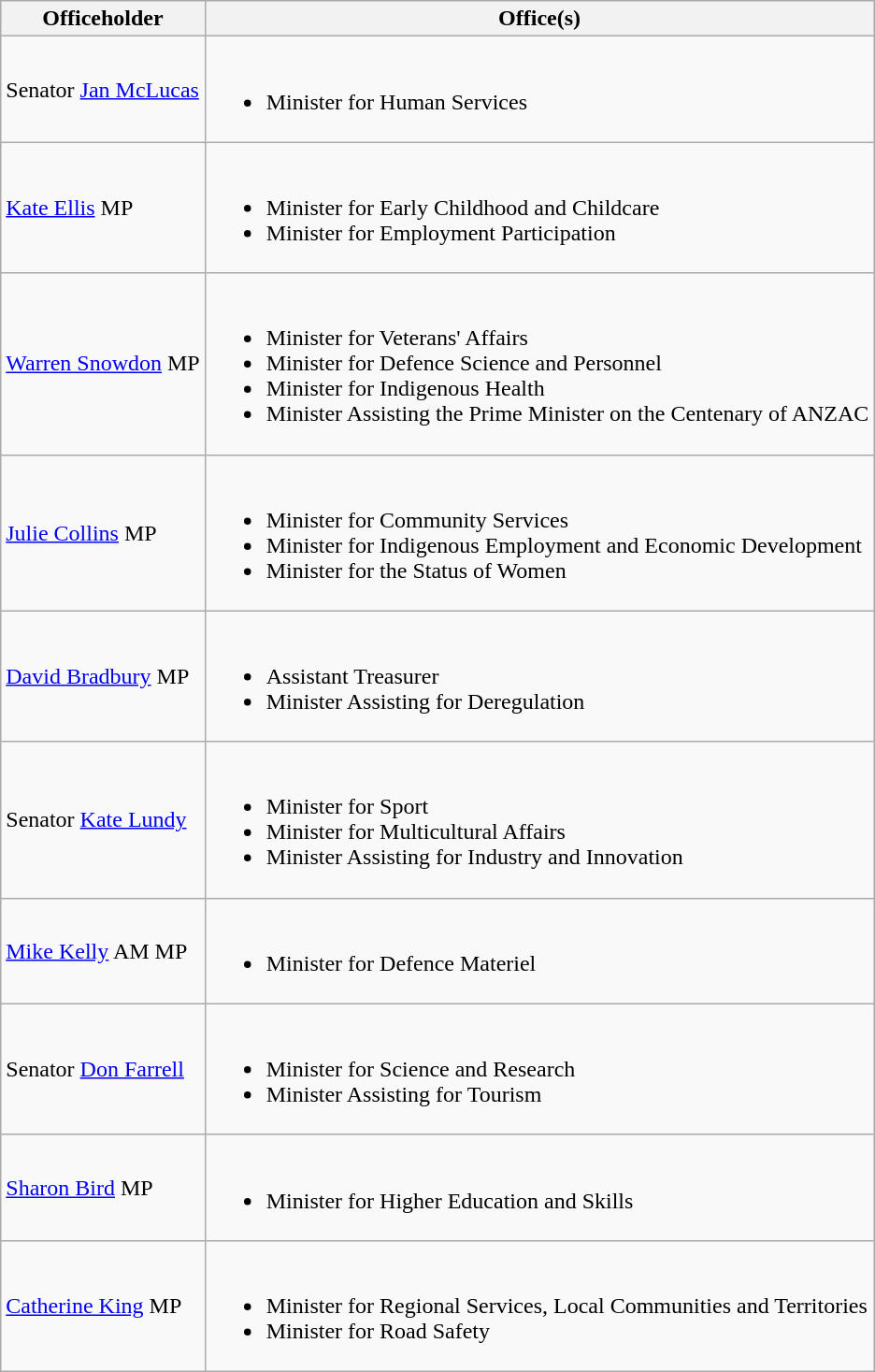<table class="wikitable">
<tr>
<th>Officeholder</th>
<th>Office(s)</th>
</tr>
<tr>
<td>Senator <a href='#'>Jan McLucas</a></td>
<td><br><ul><li>Minister for Human Services</li></ul></td>
</tr>
<tr>
<td><a href='#'>Kate Ellis</a> MP</td>
<td><br><ul><li>Minister for Early Childhood and Childcare</li><li>Minister for Employment Participation</li></ul></td>
</tr>
<tr>
<td><a href='#'>Warren Snowdon</a> MP</td>
<td><br><ul><li>Minister for Veterans' Affairs</li><li>Minister for Defence Science and Personnel</li><li>Minister for Indigenous Health</li><li>Minister Assisting the Prime Minister on the Centenary of ANZAC</li></ul></td>
</tr>
<tr>
<td><a href='#'>Julie Collins</a> MP</td>
<td><br><ul><li>Minister for Community Services</li><li>Minister for Indigenous Employment and Economic Development</li><li>Minister for the Status of Women</li></ul></td>
</tr>
<tr>
<td><a href='#'>David Bradbury</a> MP</td>
<td><br><ul><li>Assistant Treasurer</li><li>Minister Assisting for Deregulation</li></ul></td>
</tr>
<tr>
<td>Senator <a href='#'>Kate Lundy</a></td>
<td><br><ul><li>Minister for Sport</li><li>Minister for Multicultural Affairs</li><li>Minister Assisting for Industry and Innovation</li></ul></td>
</tr>
<tr>
<td><a href='#'>Mike Kelly</a> AM MP</td>
<td><br><ul><li>Minister for Defence Materiel</li></ul></td>
</tr>
<tr>
<td>Senator <a href='#'>Don Farrell</a></td>
<td><br><ul><li>Minister for Science and Research</li><li>Minister Assisting for Tourism</li></ul></td>
</tr>
<tr>
<td><a href='#'>Sharon Bird</a> MP</td>
<td><br><ul><li>Minister for Higher Education and Skills</li></ul></td>
</tr>
<tr>
<td><a href='#'>Catherine King</a> MP</td>
<td><br><ul><li>Minister for Regional Services, Local Communities and Territories</li><li>Minister for Road Safety</li></ul></td>
</tr>
</table>
